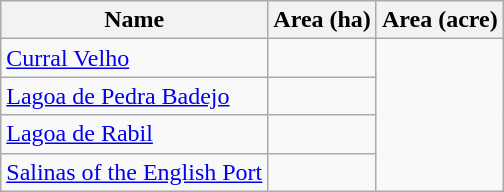<table class="wikitable sortable">
<tr>
<th scope="col" align=left>Name</th>
<th scope="col">Area (ha)</th>
<th scope="col">Area (acre)</th>
</tr>
<tr ---->
<td><a href='#'>Curral Velho</a></td>
<td></td>
</tr>
<tr ---->
<td><a href='#'>Lagoa de Pedra Badejo</a></td>
<td></td>
</tr>
<tr ---->
<td><a href='#'>Lagoa de Rabil</a></td>
<td></td>
</tr>
<tr ---->
<td><a href='#'>Salinas of the English Port</a></td>
<td></td>
</tr>
</table>
